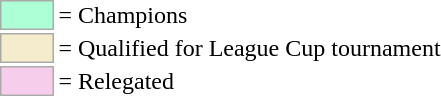<table>
<tr>
<td style="background-color:#ADFFD6; border:1px solid #aaaaaa; width:2em;"></td>
<td>= Champions</td>
</tr>
<tr>
<td style="background-color:#F5ECCE; border:1px solid #aaaaaa; width:2em;"></td>
<td>= Qualified for League Cup tournament</td>
</tr>
<tr>
<td style="background-color:#F6CEEC; border:1px solid #aaaaaa; width:2em;"></td>
<td>= Relegated</td>
</tr>
</table>
